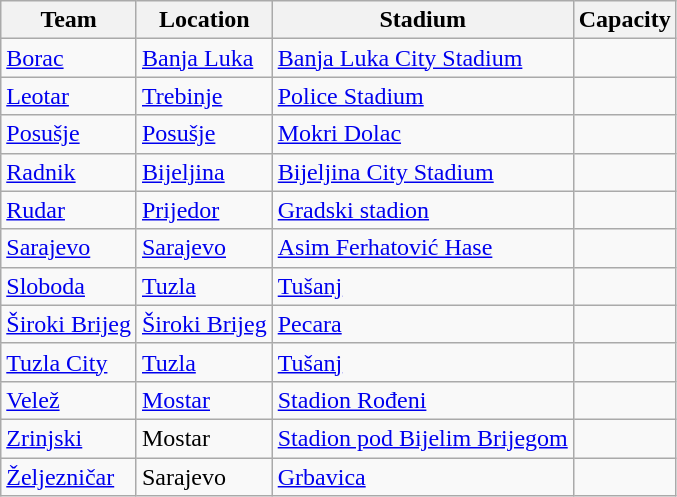<table class="wikitable sortable">
<tr>
<th>Team</th>
<th>Location</th>
<th>Stadium</th>
<th>Capacity</th>
</tr>
<tr>
<td><a href='#'>Borac</a></td>
<td><a href='#'>Banja Luka</a></td>
<td><a href='#'>Banja Luka City Stadium</a></td>
<td style="text-align:center"></td>
</tr>
<tr>
<td><a href='#'>Leotar</a></td>
<td><a href='#'>Trebinje</a></td>
<td><a href='#'>Police Stadium</a></td>
<td style="text-align:center"></td>
</tr>
<tr>
<td><a href='#'>Posušje</a></td>
<td><a href='#'>Posušje</a></td>
<td><a href='#'>Mokri Dolac</a></td>
<td style="text-align:center"></td>
</tr>
<tr>
<td><a href='#'>Radnik</a></td>
<td><a href='#'>Bijeljina</a></td>
<td><a href='#'>Bijeljina City Stadium</a></td>
<td style="text-align:center"></td>
</tr>
<tr>
<td><a href='#'>Rudar</a></td>
<td><a href='#'>Prijedor</a></td>
<td><a href='#'>Gradski stadion</a></td>
<td style="text-align:center"></td>
</tr>
<tr>
<td><a href='#'>Sarajevo</a></td>
<td><a href='#'>Sarajevo</a> </td>
<td><a href='#'>Asim Ferhatović Hase</a></td>
<td style="text-align:center"></td>
</tr>
<tr>
<td><a href='#'>Sloboda</a></td>
<td><a href='#'>Tuzla</a></td>
<td><a href='#'>Tušanj</a></td>
<td style="text-align:center"></td>
</tr>
<tr>
<td><a href='#'>Široki Brijeg</a></td>
<td><a href='#'>Široki Brijeg</a></td>
<td><a href='#'>Pecara</a></td>
<td style="text-align:center"></td>
</tr>
<tr>
<td><a href='#'>Tuzla City</a></td>
<td><a href='#'>Tuzla</a></td>
<td><a href='#'>Tušanj</a></td>
<td style="text-align:center"></td>
</tr>
<tr>
<td><a href='#'>Velež</a></td>
<td><a href='#'>Mostar</a> </td>
<td><a href='#'>Stadion Rođeni</a></td>
<td style="text-align:center"></td>
</tr>
<tr>
<td><a href='#'>Zrinjski</a></td>
<td>Mostar</td>
<td><a href='#'>Stadion pod Bijelim Brijegom</a></td>
<td style="text-align:center"></td>
</tr>
<tr>
<td><a href='#'>Željezničar</a></td>
<td>Sarajevo </td>
<td><a href='#'>Grbavica</a></td>
<td style="text-align:center"></td>
</tr>
</table>
